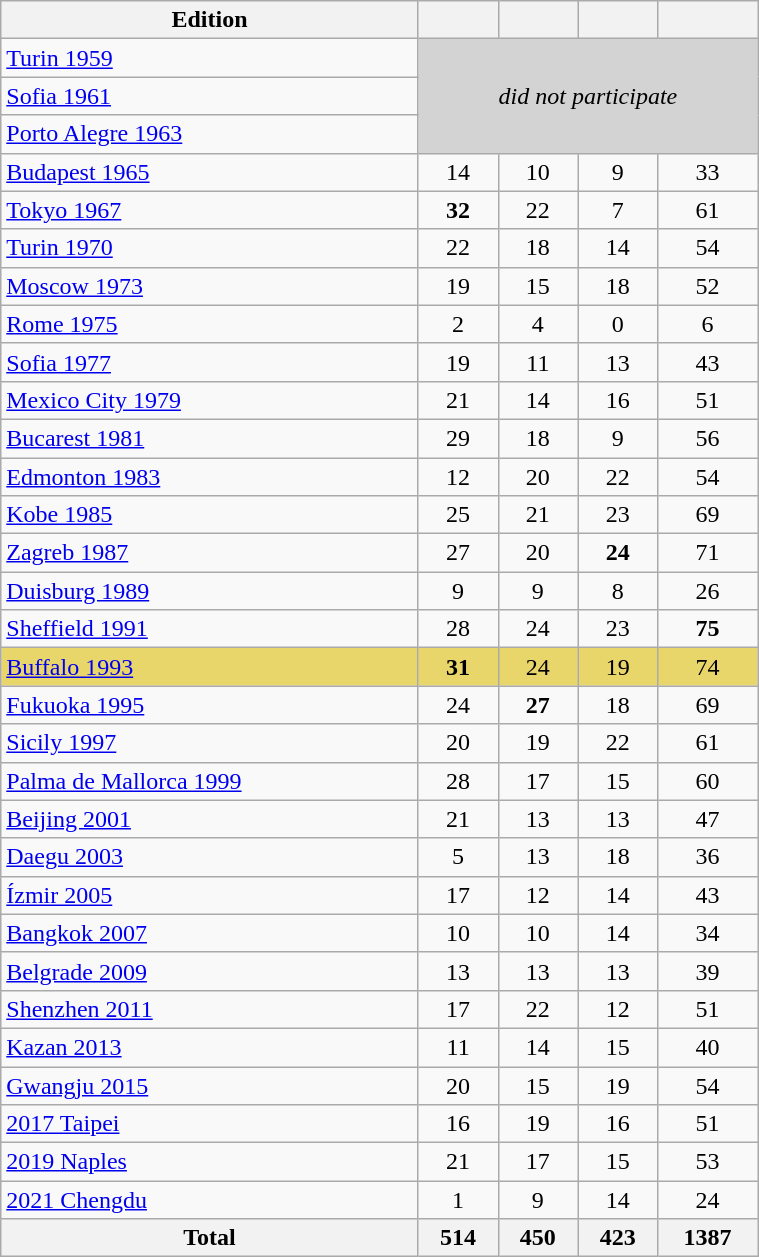<table class="wikitable" width=40% style="font-size:100%; text-align:center;">
<tr>
<th>Edition</th>
<th></th>
<th></th>
<th></th>
<th></th>
</tr>
<tr>
<td align=left> <a href='#'>Turin 1959</a></td>
<td rowspan=3 colspan=4 bgcolor=lightgrey><em>did not participate</em></td>
</tr>
<tr>
<td align=left> <a href='#'>Sofia 1961</a></td>
</tr>
<tr>
<td align=left> <a href='#'>Porto Alegre 1963</a></td>
</tr>
<tr>
<td align=left> <a href='#'>Budapest 1965</a></td>
<td>14</td>
<td>10</td>
<td>9</td>
<td>33</td>
</tr>
<tr>
<td align=left> <a href='#'>Tokyo 1967</a></td>
<td><strong>32</strong></td>
<td>22</td>
<td>7</td>
<td>61</td>
</tr>
<tr>
<td align=left> <a href='#'>Turin 1970</a></td>
<td>22</td>
<td>18</td>
<td>14</td>
<td>54</td>
</tr>
<tr>
<td align=left> <a href='#'>Moscow 1973</a></td>
<td>19</td>
<td>15</td>
<td>18</td>
<td>52</td>
</tr>
<tr>
<td align=left> <a href='#'>Rome 1975</a></td>
<td>2</td>
<td>4</td>
<td>0</td>
<td>6</td>
</tr>
<tr>
<td align=left> <a href='#'>Sofia 1977</a></td>
<td>19</td>
<td>11</td>
<td>13</td>
<td>43</td>
</tr>
<tr>
<td align=left> <a href='#'>Mexico City 1979</a></td>
<td>21</td>
<td>14</td>
<td>16</td>
<td>51</td>
</tr>
<tr>
<td align=left> <a href='#'>Bucarest 1981</a></td>
<td>29</td>
<td>18</td>
<td>9</td>
<td>56</td>
</tr>
<tr>
<td align=left> <a href='#'>Edmonton 1983</a></td>
<td>12</td>
<td>20</td>
<td>22</td>
<td>54</td>
</tr>
<tr>
<td align=left> <a href='#'>Kobe 1985</a></td>
<td>25</td>
<td>21</td>
<td>23</td>
<td>69</td>
</tr>
<tr>
<td align=left> <a href='#'>Zagreb 1987</a></td>
<td>27</td>
<td>20</td>
<td><strong>24</strong></td>
<td>71</td>
</tr>
<tr>
<td align=left> <a href='#'>Duisburg 1989</a></td>
<td>9</td>
<td>9</td>
<td>8</td>
<td>26</td>
</tr>
<tr>
<td align=left> <a href='#'>Sheffield 1991</a></td>
<td>28</td>
<td>24</td>
<td>23</td>
<td><strong>75</strong></td>
</tr>
<tr bgcolor=E9D66B>
<td align=left> <a href='#'>Buffalo 1993</a></td>
<td><strong>31</strong></td>
<td>24</td>
<td>19</td>
<td>74</td>
</tr>
<tr>
<td align=left> <a href='#'>Fukuoka 1995</a></td>
<td>24</td>
<td><strong>27</strong></td>
<td>18</td>
<td>69</td>
</tr>
<tr>
<td align=left> <a href='#'>Sicily 1997</a></td>
<td>20</td>
<td>19</td>
<td>22</td>
<td>61</td>
</tr>
<tr>
<td align=left> <a href='#'>Palma de Mallorca 1999</a></td>
<td>28</td>
<td>17</td>
<td>15</td>
<td>60</td>
</tr>
<tr>
<td align=left> <a href='#'>Beijing 2001</a></td>
<td>21</td>
<td>13</td>
<td>13</td>
<td>47</td>
</tr>
<tr>
<td align=left> <a href='#'>Daegu 2003</a></td>
<td>5</td>
<td>13</td>
<td>18</td>
<td>36</td>
</tr>
<tr>
<td align=left> <a href='#'>Ízmir 2005</a></td>
<td>17</td>
<td>12</td>
<td>14</td>
<td>43</td>
</tr>
<tr>
<td align=left> <a href='#'>Bangkok 2007</a></td>
<td>10</td>
<td>10</td>
<td>14</td>
<td>34</td>
</tr>
<tr>
<td align=left> <a href='#'>Belgrade 2009</a></td>
<td>13</td>
<td>13</td>
<td>13</td>
<td>39</td>
</tr>
<tr>
<td align=left> <a href='#'>Shenzhen 2011</a></td>
<td>17</td>
<td>22</td>
<td>12</td>
<td>51</td>
</tr>
<tr>
<td align=left> <a href='#'>Kazan 2013</a></td>
<td>11</td>
<td>14</td>
<td>15</td>
<td>40</td>
</tr>
<tr>
<td align=left> <a href='#'>Gwangju 2015</a></td>
<td>20</td>
<td>15</td>
<td>19</td>
<td>54</td>
</tr>
<tr>
<td align=left> <a href='#'>2017 Taipei</a></td>
<td>16</td>
<td>19</td>
<td>16</td>
<td>51</td>
</tr>
<tr>
<td align=left> <a href='#'>2019 Naples</a></td>
<td>21</td>
<td>17</td>
<td>15</td>
<td>53</td>
</tr>
<tr>
<td align=left> <a href='#'>2021 Chengdu</a></td>
<td>1</td>
<td>9</td>
<td>14</td>
<td>24</td>
</tr>
<tr>
<th align-right>Total</th>
<th>514</th>
<th>450</th>
<th>423</th>
<th>1387</th>
</tr>
</table>
